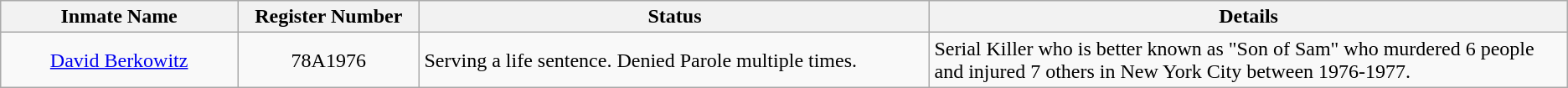<table class="wikitable sortable">
<tr>
<th width=13%>Inmate Name</th>
<th width=10%>Register Number</th>
<th width=28%>Status</th>
<th width=35%>Details</th>
</tr>
<tr>
<td style="text-align:center;"><a href='#'>David Berkowitz</a></td>
<td style="text-align:center;">78A1976</td>
<td>Serving a life sentence. Denied Parole multiple times.</td>
<td>Serial Killer who is better known as "Son of Sam" who murdered 6 people and injured 7 others in New York City between 1976-1977.</td>
</tr>
</table>
